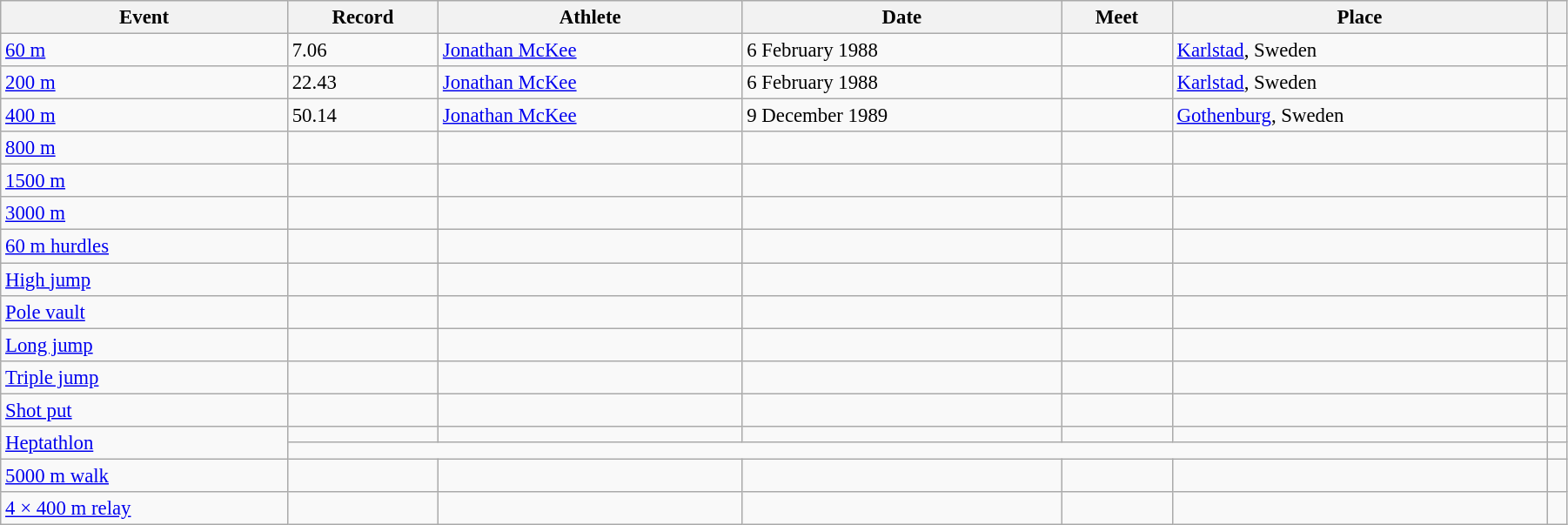<table class="wikitable" style="font-size:95%; width: 95%;">
<tr>
<th>Event</th>
<th>Record</th>
<th>Athlete</th>
<th>Date</th>
<th>Meet</th>
<th>Place</th>
<th></th>
</tr>
<tr>
<td><a href='#'>60 m</a></td>
<td>7.06</td>
<td><a href='#'>Jonathan McKee</a></td>
<td>6 February 1988</td>
<td></td>
<td><a href='#'>Karlstad</a>, Sweden</td>
<td></td>
</tr>
<tr>
<td><a href='#'>200 m</a></td>
<td>22.43</td>
<td><a href='#'>Jonathan McKee</a></td>
<td>6 February 1988</td>
<td></td>
<td><a href='#'>Karlstad</a>, Sweden</td>
<td></td>
</tr>
<tr>
<td><a href='#'>400 m</a></td>
<td>50.14</td>
<td><a href='#'>Jonathan McKee</a></td>
<td>9 December 1989</td>
<td></td>
<td><a href='#'>Gothenburg</a>, Sweden</td>
<td></td>
</tr>
<tr>
<td><a href='#'>800 m</a></td>
<td></td>
<td></td>
<td></td>
<td></td>
<td></td>
<td></td>
</tr>
<tr>
<td><a href='#'>1500 m</a></td>
<td></td>
<td></td>
<td></td>
<td></td>
<td></td>
<td></td>
</tr>
<tr>
<td><a href='#'>3000 m</a></td>
<td></td>
<td></td>
<td></td>
<td></td>
<td></td>
<td></td>
</tr>
<tr>
<td><a href='#'>60 m hurdles</a></td>
<td></td>
<td></td>
<td></td>
<td></td>
<td></td>
<td></td>
</tr>
<tr>
<td><a href='#'>High jump</a></td>
<td></td>
<td></td>
<td></td>
<td></td>
<td></td>
<td></td>
</tr>
<tr>
<td><a href='#'>Pole vault</a></td>
<td></td>
<td></td>
<td></td>
<td></td>
<td></td>
<td></td>
</tr>
<tr>
<td><a href='#'>Long jump</a></td>
<td></td>
<td></td>
<td></td>
<td></td>
<td></td>
<td></td>
</tr>
<tr>
<td><a href='#'>Triple jump</a></td>
<td></td>
<td></td>
<td></td>
<td></td>
<td></td>
<td></td>
</tr>
<tr>
<td><a href='#'>Shot put</a></td>
<td></td>
<td></td>
<td></td>
<td></td>
<td></td>
<td></td>
</tr>
<tr>
<td rowspan=2><a href='#'>Heptathlon</a></td>
<td></td>
<td></td>
<td></td>
<td></td>
<td></td>
<td></td>
</tr>
<tr>
<td colspan=5></td>
<td></td>
</tr>
<tr>
<td><a href='#'>5000 m walk</a></td>
<td></td>
<td></td>
<td></td>
<td></td>
<td></td>
<td></td>
</tr>
<tr>
<td><a href='#'>4 × 400 m relay</a></td>
<td></td>
<td></td>
<td></td>
<td></td>
<td></td>
<td></td>
</tr>
</table>
